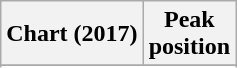<table class="wikitable plainrowheaders sortable" style="text-align:center">
<tr>
<th scope="col">Chart (2017)</th>
<th scope="col">Peak<br>position</th>
</tr>
<tr>
</tr>
<tr>
</tr>
</table>
